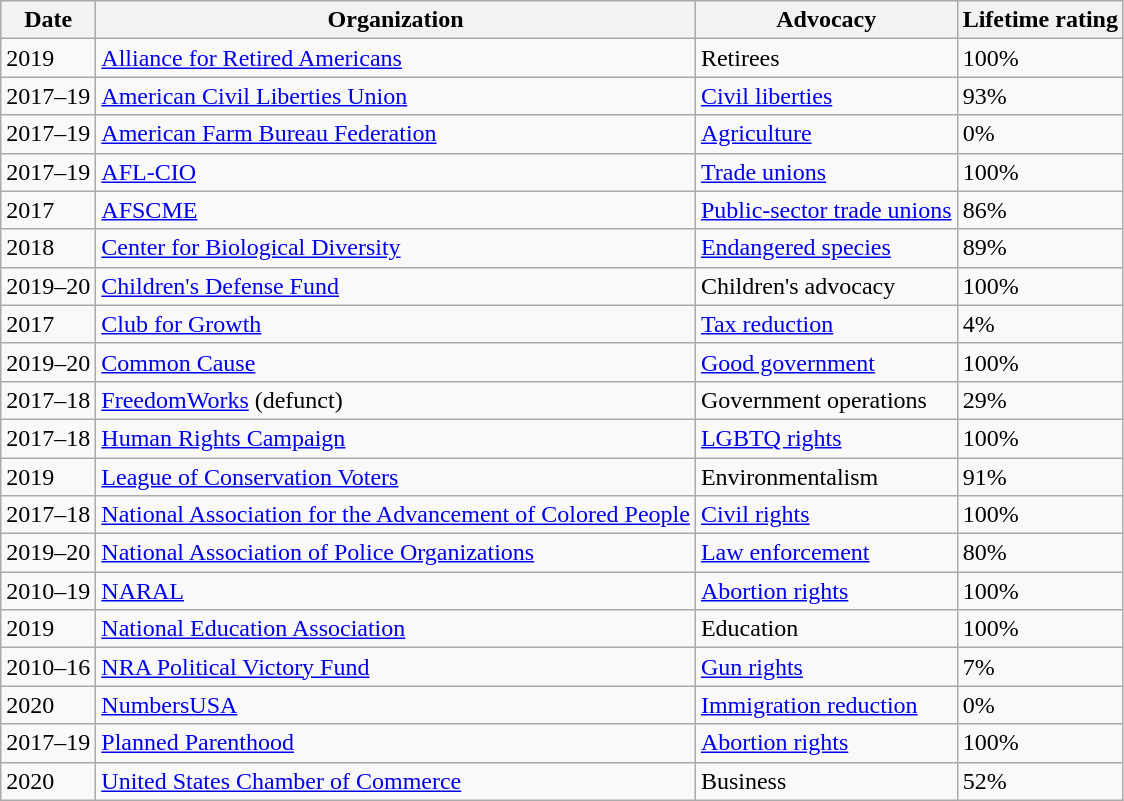<table class="wikitable sortable floatcenter">
<tr>
<th>Date</th>
<th>Organization</th>
<th>Advocacy</th>
<th>Lifetime rating</th>
</tr>
<tr>
<td>2019</td>
<td><a href='#'>Alliance for Retired Americans</a></td>
<td>Retirees</td>
<td>100%</td>
</tr>
<tr>
<td>2017–19</td>
<td><a href='#'>American Civil Liberties Union</a></td>
<td><a href='#'>Civil liberties</a></td>
<td>93%</td>
</tr>
<tr>
<td>2017–19</td>
<td><a href='#'>American Farm Bureau Federation</a></td>
<td><a href='#'>Agriculture</a></td>
<td>0%</td>
</tr>
<tr>
<td>2017–19</td>
<td><a href='#'>AFL-CIO</a></td>
<td><a href='#'>Trade unions</a></td>
<td>100%</td>
</tr>
<tr>
<td>2017</td>
<td><a href='#'>AFSCME</a></td>
<td><a href='#'>Public-sector trade unions</a></td>
<td>86%</td>
</tr>
<tr>
<td>2018</td>
<td><a href='#'>Center for Biological Diversity</a></td>
<td><a href='#'>Endangered species</a></td>
<td>89%</td>
</tr>
<tr>
<td>2019–20</td>
<td><a href='#'>Children's Defense Fund</a></td>
<td>Children's advocacy</td>
<td>100%</td>
</tr>
<tr>
<td>2017</td>
<td><a href='#'>Club for Growth</a></td>
<td><a href='#'>Tax reduction</a></td>
<td>4%</td>
</tr>
<tr>
<td>2019–20</td>
<td><a href='#'>Common Cause</a></td>
<td><a href='#'>Good government</a></td>
<td>100%</td>
</tr>
<tr>
<td>2017–18</td>
<td><a href='#'>FreedomWorks</a> (defunct)</td>
<td>Government operations</td>
<td>29%</td>
</tr>
<tr>
<td>2017–18</td>
<td><a href='#'>Human Rights Campaign</a></td>
<td><a href='#'>LGBTQ rights</a></td>
<td>100%</td>
</tr>
<tr>
<td>2019</td>
<td><a href='#'>League of Conservation Voters</a></td>
<td>Environmentalism</td>
<td>91%</td>
</tr>
<tr>
<td>2017–18</td>
<td><a href='#'>National Association for the Advancement of Colored People</a></td>
<td><a href='#'>Civil rights</a></td>
<td>100%</td>
</tr>
<tr>
<td>2019–20</td>
<td><a href='#'>National Association of Police Organizations</a></td>
<td><a href='#'>Law enforcement</a></td>
<td>80%</td>
</tr>
<tr>
<td>2010–19</td>
<td><a href='#'>NARAL</a></td>
<td><a href='#'>Abortion rights</a></td>
<td>100%</td>
</tr>
<tr>
<td>2019</td>
<td><a href='#'>National Education Association</a></td>
<td>Education</td>
<td>100%</td>
</tr>
<tr>
<td>2010–16</td>
<td><a href='#'>NRA Political Victory Fund</a></td>
<td><a href='#'>Gun rights</a></td>
<td>7%</td>
</tr>
<tr>
<td>2020</td>
<td><a href='#'>NumbersUSA</a></td>
<td><a href='#'>Immigration reduction</a></td>
<td>0%</td>
</tr>
<tr>
<td>2017–19</td>
<td><a href='#'>Planned Parenthood</a></td>
<td><a href='#'>Abortion rights</a></td>
<td>100%</td>
</tr>
<tr>
<td>2020</td>
<td><a href='#'>United States Chamber of Commerce</a></td>
<td>Business</td>
<td>52%</td>
</tr>
</table>
